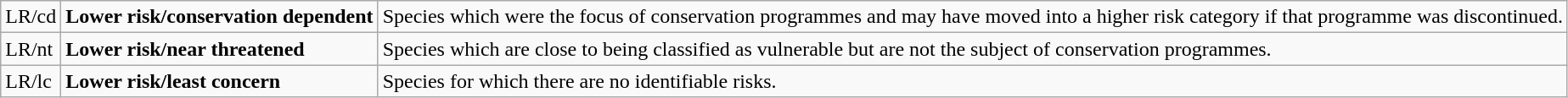<table class="wikitable" style="text-align:left">
<tr>
<td>LR/cd</td>
<td><strong>Lower risk/conservation dependent</strong></td>
<td>Species which were the focus of conservation programmes and may have moved into a higher risk category if that programme was discontinued.</td>
</tr>
<tr>
<td>LR/nt</td>
<td><strong>Lower risk/near threatened</strong></td>
<td>Species which are close to being classified as vulnerable but are not the subject of conservation programmes.</td>
</tr>
<tr>
<td>LR/lc</td>
<td><strong>Lower risk/least concern</strong></td>
<td>Species for which there are no identifiable risks.</td>
</tr>
</table>
